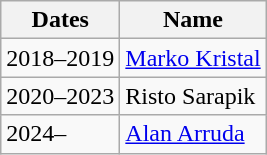<table class="wikitable">
<tr>
<th>Dates</th>
<th>Name</th>
</tr>
<tr>
<td>2018–2019</td>
<td> <a href='#'>Marko Kristal</a></td>
</tr>
<tr>
<td>2020–2023</td>
<td> Risto Sarapik</td>
</tr>
<tr>
<td>2024–</td>
<td> <a href='#'>Alan Arruda</a></td>
</tr>
</table>
